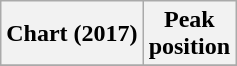<table class="wikitable sortable plainrowheaders">
<tr>
<th scope="col">Chart (2017)</th>
<th scope="col">Peak<br>position</th>
</tr>
<tr>
</tr>
</table>
